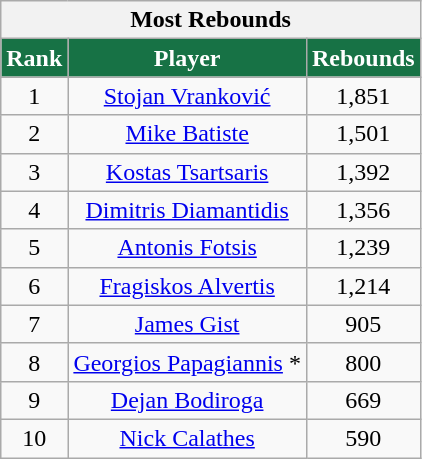<table class="wikitable sortable" style="text-align:center">
<tr>
<th colspan="3" style="text-align:center; style="color:#fff; background:#177245;">Most Rebounds</th>
</tr>
<tr>
<th style="color:#fff; background:#177245;">Rank</th>
<th style="color:#fff; background:#177245;">Player</th>
<th style="color:#fff; background:#177245;">Rebounds</th>
</tr>
<tr>
<td>1</td>
<td> <a href='#'>Stojan Vranković</a></td>
<td>1,851</td>
</tr>
<tr>
<td>2</td>
<td> <a href='#'>Mike Batiste</a></td>
<td>1,501</td>
</tr>
<tr>
<td>3</td>
<td> <a href='#'>Kostas Tsartsaris</a></td>
<td>1,392</td>
</tr>
<tr>
<td>4</td>
<td> <a href='#'>Dimitris Diamantidis</a></td>
<td>1,356</td>
</tr>
<tr>
<td>5</td>
<td> <a href='#'>Antonis Fotsis</a></td>
<td>1,239</td>
</tr>
<tr>
<td>6</td>
<td> <a href='#'>Fragiskos Alvertis</a></td>
<td>1,214</td>
</tr>
<tr>
<td>7</td>
<td> <a href='#'>James Gist</a></td>
<td>905</td>
</tr>
<tr>
<td>8</td>
<td> <a href='#'>Georgios Papagiannis</a> *</td>
<td>800</td>
</tr>
<tr>
<td>9</td>
<td> <a href='#'>Dejan Bodiroga</a></td>
<td>669</td>
</tr>
<tr>
<td>10</td>
<td> <a href='#'>Nick Calathes</a></td>
<td>590</td>
</tr>
</table>
